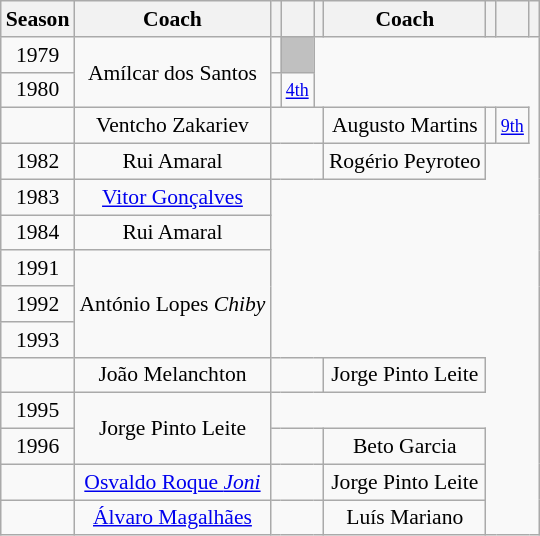<table class="wikitable" style="text-align:center; font-size:90%">
<tr>
<th>Season</th>
<th>Coach</th>
<th></th>
<th></th>
<th></th>
<th>Coach</th>
<th></th>
<th></th>
<th></th>
</tr>
<tr>
<td>1979</td>
<td rowspan=2> Amílcar dos Santos</td>
<td></td>
<td style="background:silver;"><small><a href='#'></a></small></td>
</tr>
<tr>
<td>1980</td>
<td></td>
<td><small><a href='#'>4th</a></small></td>
</tr>
<tr>
<td></td>
<td> Ventcho Zakariev</td>
<td colspan=3></td>
<td> Augusto Martins</td>
<td></td>
<td><small><a href='#'>9th</a></small></td>
</tr>
<tr>
<td>1982</td>
<td> Rui Amaral</td>
<td colspan=3></td>
<td> Rogério Peyroteo</td>
</tr>
<tr>
<td>1983</td>
<td> <a href='#'>Vitor Gonçalves</a></td>
</tr>
<tr>
<td>1984</td>
<td> Rui Amaral</td>
</tr>
<tr>
<td>1991</td>
<td rowspan=3> António Lopes <em>Chiby</em></td>
</tr>
<tr>
<td>1992</td>
</tr>
<tr>
<td>1993</td>
</tr>
<tr>
<td></td>
<td> João Melanchton</td>
<td colspan=3></td>
<td> Jorge Pinto Leite</td>
</tr>
<tr>
<td>1995</td>
<td rowspan=2> Jorge Pinto Leite</td>
</tr>
<tr>
<td>1996</td>
<td colspan=3></td>
<td> Beto Garcia</td>
</tr>
<tr>
<td></td>
<td> <a href='#'>Osvaldo Roque <em>Joni</em></a></td>
<td colspan=3></td>
<td> Jorge Pinto Leite</td>
</tr>
<tr>
<td></td>
<td> <a href='#'>Álvaro Magalhães</a></td>
<td colspan=3></td>
<td> Luís Mariano</td>
</tr>
</table>
